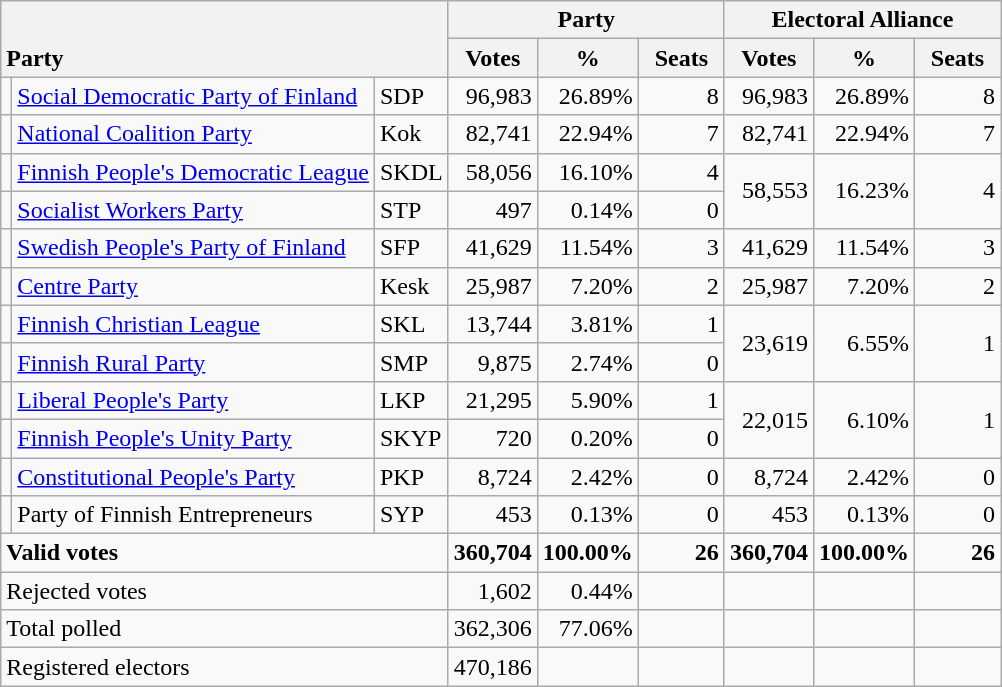<table class="wikitable" border="1" style="text-align:right;">
<tr>
<th style="text-align:left;" valign=bottom rowspan=2 colspan=3>Party</th>
<th colspan=3>Party</th>
<th colspan=3>Electoral Alliance</th>
</tr>
<tr>
<th align=center valign=bottom width="50">Votes</th>
<th align=center valign=bottom width="50">%</th>
<th align=center valign=bottom width="50">Seats</th>
<th align=center valign=bottom width="50">Votes</th>
<th align=center valign=bottom width="50">%</th>
<th align=center valign=bottom width="50">Seats</th>
</tr>
<tr>
<td></td>
<td align=left style="white-space: nowrap;"><a href='#'>Social Democratic Party of Finland</a></td>
<td align=left>SDP</td>
<td>96,983</td>
<td>26.89%</td>
<td>8</td>
<td>96,983</td>
<td>26.89%</td>
<td>8</td>
</tr>
<tr>
<td></td>
<td align=left><a href='#'>National Coalition Party</a></td>
<td align=left>Kok</td>
<td>82,741</td>
<td>22.94%</td>
<td>7</td>
<td>82,741</td>
<td>22.94%</td>
<td>7</td>
</tr>
<tr>
<td></td>
<td align=left><a href='#'>Finnish People's Democratic League</a></td>
<td align=left>SKDL</td>
<td>58,056</td>
<td>16.10%</td>
<td>4</td>
<td rowspan=2>58,553</td>
<td rowspan=2>16.23%</td>
<td rowspan=2>4</td>
</tr>
<tr>
<td></td>
<td align=left><a href='#'>Socialist Workers Party</a></td>
<td align=left>STP</td>
<td>497</td>
<td>0.14%</td>
<td>0</td>
</tr>
<tr>
<td></td>
<td align=left><a href='#'>Swedish People's Party of Finland</a></td>
<td align=left>SFP</td>
<td>41,629</td>
<td>11.54%</td>
<td>3</td>
<td>41,629</td>
<td>11.54%</td>
<td>3</td>
</tr>
<tr>
<td></td>
<td align=left><a href='#'>Centre Party</a></td>
<td align=left>Kesk</td>
<td>25,987</td>
<td>7.20%</td>
<td>2</td>
<td>25,987</td>
<td>7.20%</td>
<td>2</td>
</tr>
<tr>
<td></td>
<td align=left><a href='#'>Finnish Christian League</a></td>
<td align=left>SKL</td>
<td>13,744</td>
<td>3.81%</td>
<td>1</td>
<td rowspan=2>23,619</td>
<td rowspan=2>6.55%</td>
<td rowspan=2>1</td>
</tr>
<tr>
<td></td>
<td align=left><a href='#'>Finnish Rural Party</a></td>
<td align=left>SMP</td>
<td>9,875</td>
<td>2.74%</td>
<td>0</td>
</tr>
<tr>
<td></td>
<td align=left><a href='#'>Liberal People's Party</a></td>
<td align=left>LKP</td>
<td>21,295</td>
<td>5.90%</td>
<td>1</td>
<td rowspan=2>22,015</td>
<td rowspan=2>6.10%</td>
<td rowspan=2>1</td>
</tr>
<tr>
<td></td>
<td align=left><a href='#'>Finnish People's Unity Party</a></td>
<td align=left>SKYP</td>
<td>720</td>
<td>0.20%</td>
<td>0</td>
</tr>
<tr>
<td></td>
<td align=left><a href='#'>Constitutional People's Party</a></td>
<td align=left>PKP</td>
<td>8,724</td>
<td>2.42%</td>
<td>0</td>
<td>8,724</td>
<td>2.42%</td>
<td>0</td>
</tr>
<tr>
<td></td>
<td align=left>Party of Finnish Entrepreneurs</td>
<td align=left>SYP</td>
<td>453</td>
<td>0.13%</td>
<td>0</td>
<td>453</td>
<td>0.13%</td>
<td>0</td>
</tr>
<tr style="font-weight:bold">
<td align=left colspan=3>Valid votes</td>
<td>360,704</td>
<td>100.00%</td>
<td>26</td>
<td>360,704</td>
<td>100.00%</td>
<td>26</td>
</tr>
<tr>
<td align=left colspan=3>Rejected votes</td>
<td>1,602</td>
<td>0.44%</td>
<td></td>
<td></td>
<td></td>
<td></td>
</tr>
<tr>
<td align=left colspan=3>Total polled</td>
<td>362,306</td>
<td>77.06%</td>
<td></td>
<td></td>
<td></td>
<td></td>
</tr>
<tr>
<td align=left colspan=3>Registered electors</td>
<td>470,186</td>
<td></td>
<td></td>
<td></td>
<td></td>
<td></td>
</tr>
</table>
